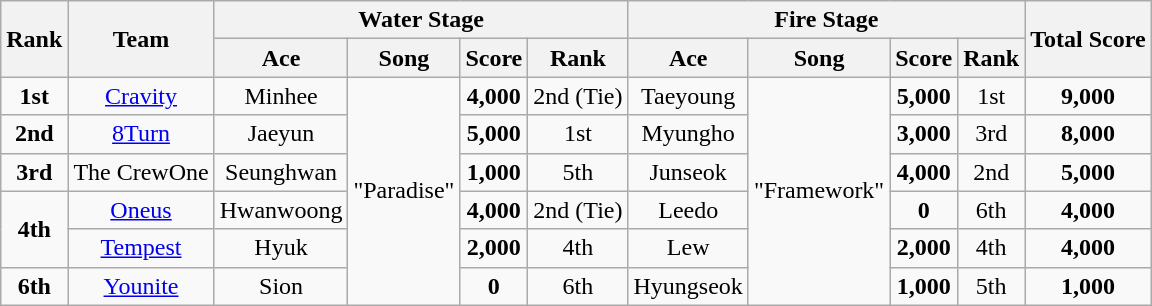<table class="wikitable" style="text-align:center">
<tr>
<th rowspan="2">Rank</th>
<th rowspan="2">Team</th>
<th colspan="4">Water Stage</th>
<th colspan="4">Fire Stage</th>
<th rowspan="2">Total Score</th>
</tr>
<tr>
<th>Ace</th>
<th>Song</th>
<th>Score</th>
<th>Rank</th>
<th>Ace</th>
<th>Song</th>
<th>Score</th>
<th>Rank</th>
</tr>
<tr>
<td><strong>1st</strong></td>
<td><a href='#'>Cravity</a></td>
<td>Minhee</td>
<td rowspan="6">"Paradise"</td>
<td><strong>4,000</strong></td>
<td>2nd (Tie)</td>
<td>Taeyoung</td>
<td rowspan="6">"Framework"</td>
<td><strong>5,000</strong></td>
<td>1st</td>
<td><strong>9,000</strong></td>
</tr>
<tr>
<td><strong>2nd</strong></td>
<td><a href='#'>8Turn</a></td>
<td>Jaeyun</td>
<td><strong>5,000</strong></td>
<td>1st</td>
<td>Myungho</td>
<td><strong>3,000</strong></td>
<td>3rd</td>
<td><strong>8,000</strong></td>
</tr>
<tr>
<td><strong>3rd</strong></td>
<td>The CrewOne</td>
<td>Seunghwan</td>
<td><strong>1,000</strong></td>
<td>5th</td>
<td>Junseok</td>
<td><strong>4,000</strong></td>
<td>2nd</td>
<td><strong>5,000</strong></td>
</tr>
<tr>
<td rowspan="2"><strong>4th</strong></td>
<td><a href='#'>Oneus</a></td>
<td>Hwanwoong</td>
<td><strong>4,000</strong></td>
<td>2nd (Tie)</td>
<td>Leedo</td>
<td><strong>0</strong></td>
<td>6th</td>
<td><strong>4,000</strong></td>
</tr>
<tr>
<td><a href='#'>Tempest</a></td>
<td>Hyuk</td>
<td><strong>2,000</strong></td>
<td>4th</td>
<td>Lew</td>
<td><strong>2,000</strong></td>
<td>4th</td>
<td><strong>4,000</strong></td>
</tr>
<tr>
<td><strong>6th</strong></td>
<td><a href='#'>Younite</a></td>
<td>Sion</td>
<td><strong>0</strong></td>
<td>6th</td>
<td>Hyungseok</td>
<td><strong>1,000</strong></td>
<td>5th</td>
<td><strong>1,000</strong></td>
</tr>
</table>
